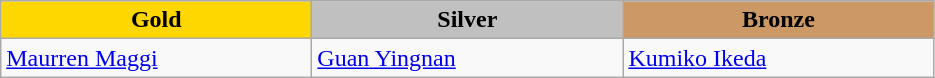<table class="wikitable" style="text-align:left">
<tr align="center">
<td width=200 bgcolor=gold><strong>Gold</strong></td>
<td width=200 bgcolor=silver><strong>Silver</strong></td>
<td width=200 bgcolor=CC9966><strong>Bronze</strong></td>
</tr>
<tr>
<td><a href='#'>Maurren Maggi</a><br><em></em></td>
<td><a href='#'>Guan Yingnan</a><br><em></em></td>
<td><a href='#'>Kumiko Ikeda</a><br><em></em></td>
</tr>
</table>
